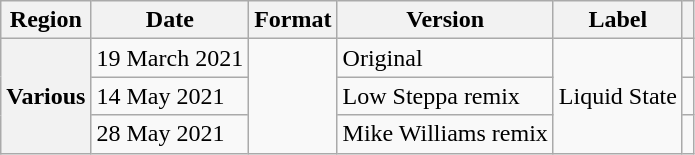<table class="wikitable plainrowheaders">
<tr>
<th scope="col">Region</th>
<th scope="col">Date</th>
<th scope="col">Format</th>
<th scope="col">Version</th>
<th scope="col">Label</th>
<th scope="col"></th>
</tr>
<tr>
<th scope="row" rowspan="3">Various</th>
<td>19 March 2021</td>
<td rowspan="3"></td>
<td>Original</td>
<td rowspan="3">Liquid State</td>
<td style="text-align:center"></td>
</tr>
<tr>
<td>14 May 2021</td>
<td>Low Steppa remix</td>
<td style="text-align:center"></td>
</tr>
<tr>
<td>28 May 2021</td>
<td>Mike Williams remix</td>
<td style="text-align:center"></td>
</tr>
</table>
